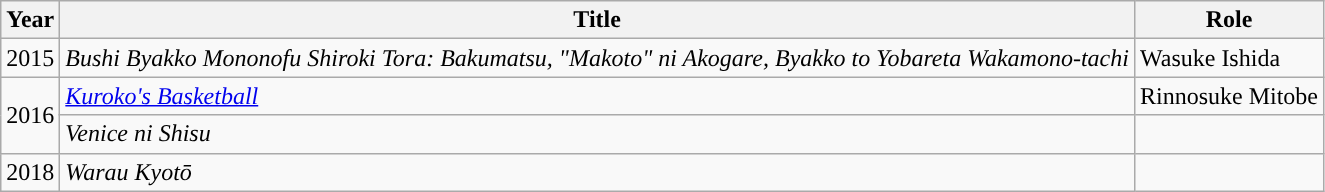<table class="wikitable">
<tr>
<th>Year</th>
<th>Title</th>
<th>Role</th>
</tr>
<tr>
<td>2015</td>
<td><em>Bushi Byakko Mononofu Shiroki Tora: Bakumatsu, "Makoto" ni Akogare, Byakko to Yobareta Wakamono-tachi</em></td>
<td>Wasuke Ishida</td>
</tr>
<tr>
<td rowspan="2">2016</td>
<td><em><a href='#'>Kuroko's Basketball</a></em></td>
<td>Rinnosuke Mitobe</td>
</tr>
<tr>
<td><em>Venice ni Shisu</em></td>
<td></td>
</tr>
<tr>
<td>2018</td>
<td><em>Warau Kyotō</em></td>
<td></td>
</tr>
</table>
